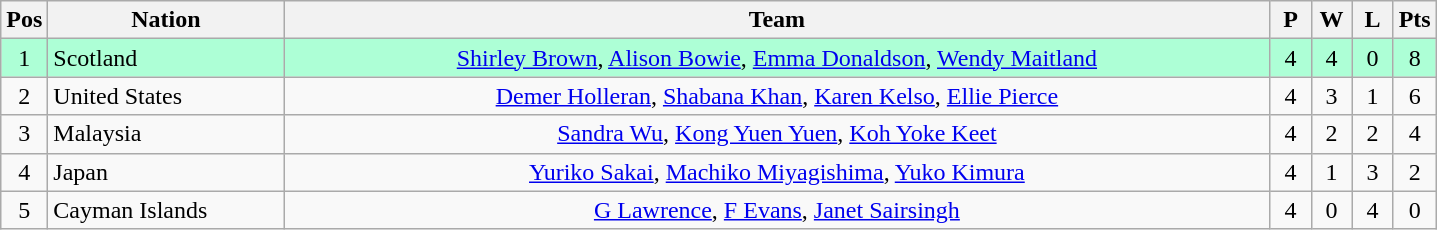<table class="wikitable" style="font-size: 100%">
<tr>
<th width=20>Pos</th>
<th width=150>Nation</th>
<th width=650>Team</th>
<th width=20>P</th>
<th width=20>W</th>
<th width=20>L</th>
<th width=20>Pts</th>
</tr>
<tr align=center style="background: #ADFFD6;">
<td>1</td>
<td align="left"> Scotland</td>
<td><a href='#'>Shirley Brown</a>, <a href='#'>Alison Bowie</a>, <a href='#'>Emma Donaldson</a>, <a href='#'>Wendy Maitland</a></td>
<td>4</td>
<td>4</td>
<td>0</td>
<td>8</td>
</tr>
<tr align=center>
<td>2</td>
<td align="left"> United States</td>
<td><a href='#'>Demer Holleran</a>, <a href='#'>Shabana Khan</a>, <a href='#'>Karen Kelso</a>, <a href='#'>Ellie Pierce</a></td>
<td>4</td>
<td>3</td>
<td>1</td>
<td>6</td>
</tr>
<tr align=center>
<td>3</td>
<td align="left"> Malaysia</td>
<td><a href='#'>Sandra Wu</a>, <a href='#'>Kong Yuen Yuen</a>, <a href='#'>Koh Yoke Keet</a></td>
<td>4</td>
<td>2</td>
<td>2</td>
<td>4</td>
</tr>
<tr align=center>
<td>4</td>
<td align="left"> Japan</td>
<td><a href='#'>Yuriko Sakai</a>, <a href='#'>Machiko Miyagishima</a>, <a href='#'>Yuko Kimura</a></td>
<td>4</td>
<td>1</td>
<td>3</td>
<td>2</td>
</tr>
<tr align=center>
<td>5</td>
<td align="left"> Cayman Islands</td>
<td><a href='#'>G Lawrence</a>, <a href='#'>F Evans</a>, <a href='#'>Janet Sairsingh</a></td>
<td>4</td>
<td>0</td>
<td>4</td>
<td>0</td>
</tr>
</table>
